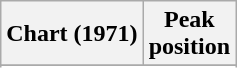<table class="wikitable sortable plainrowheaders" style="text-align:center">
<tr>
<th scope="col">Chart (1971)</th>
<th scope="col">Peak<br> position</th>
</tr>
<tr>
</tr>
<tr>
</tr>
</table>
